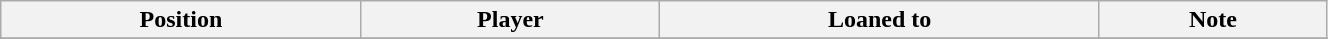<table class="wikitable sortable" style="width:70%; text-align:center; font-size:100%; text-align:left;">
<tr>
<th>Position</th>
<th>Player</th>
<th>Loaned to</th>
<th>Note</th>
</tr>
<tr>
</tr>
</table>
